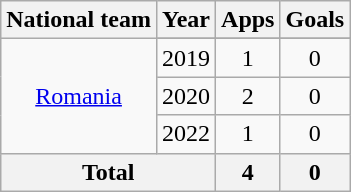<table class="wikitable" style="text-align: center">
<tr>
<th>National team</th>
<th>Year</th>
<th>Apps</th>
<th>Goals</th>
</tr>
<tr>
<td rowspan="4"><a href='#'>Romania</a></td>
</tr>
<tr>
<td>2019</td>
<td>1</td>
<td>0</td>
</tr>
<tr>
<td>2020</td>
<td>2</td>
<td>0</td>
</tr>
<tr>
<td>2022</td>
<td>1</td>
<td>0</td>
</tr>
<tr>
<th colspan=2>Total</th>
<th>4</th>
<th>0</th>
</tr>
</table>
